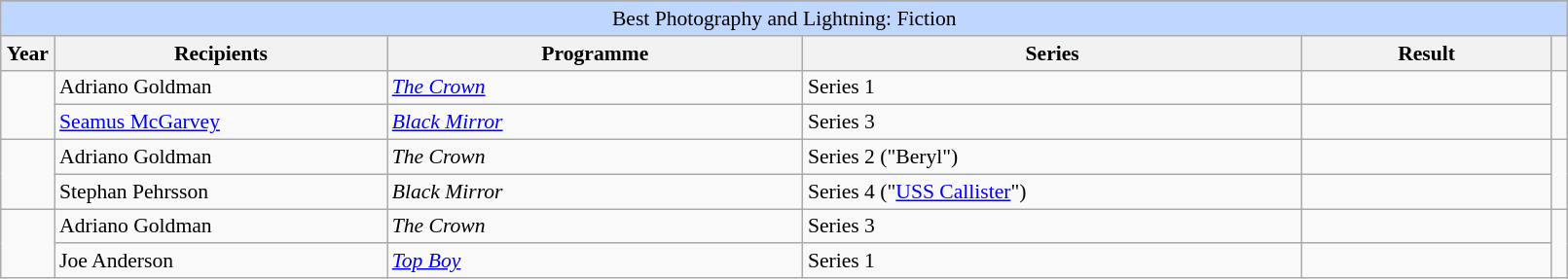<table class="wikitable plainrowheaders" style="font-size: 90%" width=85%>
<tr>
</tr>
<tr ---- bgcolor="#bfd7ff">
<td colspan=6 align=center>Best Photography and Lightning: Fiction</td>
</tr>
<tr ---- bgcolor="#ebf5ff">
<th scope="col" style="width:2%;">Year</th>
<th scope="col" style="width:20%;">Recipients</th>
<th scope="col" style="width:25%;">Programme</th>
<th scope="col" style="width:30%;">Series</th>
<th scope="col" style="width:15%;">Result</th>
<th scope="col" class="unsortable" style="width:1%;"></th>
</tr>
<tr>
<td rowspan="2"></td>
<td>Adriano Goldman</td>
<td><em><a href='#'>The Crown</a></em></td>
<td>Series 1</td>
<td></td>
<td rowspan="2"></td>
</tr>
<tr>
<td><a href='#'>Seamus McGarvey</a></td>
<td><em><a href='#'>Black Mirror</a></em></td>
<td>Series 3</td>
<td></td>
</tr>
<tr>
<td rowspan="2"></td>
<td>Adriano Goldman</td>
<td><em>The Crown</em></td>
<td>Series 2 ("Beryl")</td>
<td></td>
<td rowspan="2"></td>
</tr>
<tr>
<td>Stephan Pehrsson</td>
<td><em>Black Mirror</em></td>
<td>Series 4 ("<a href='#'>USS Callister</a>")</td>
<td></td>
</tr>
<tr>
<td rowspan="2"></td>
<td>Adriano Goldman</td>
<td><em>The Crown</em></td>
<td>Series 3</td>
<td></td>
<td rowspan="2"></td>
</tr>
<tr>
<td>Joe Anderson</td>
<td><em><a href='#'>Top Boy</a></em></td>
<td>Series 1</td>
<td></td>
</tr>
</table>
